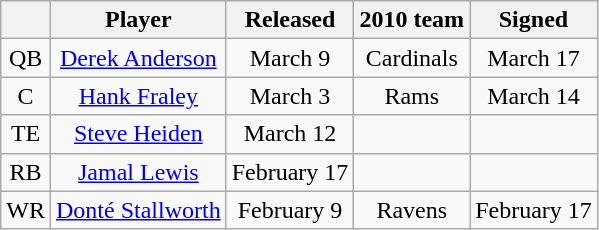<table class="wikitable" style="text-align:center">
<tr>
<th></th>
<th>Player</th>
<th>Released</th>
<th>2010 team</th>
<th>Signed</th>
</tr>
<tr>
<td>QB</td>
<td><a href='#'>Derek Anderson</a></td>
<td>March 9</td>
<td>Cardinals</td>
<td>March 17</td>
</tr>
<tr>
<td>C</td>
<td><a href='#'>Hank Fraley</a></td>
<td>March 3</td>
<td>Rams</td>
<td>March 14</td>
</tr>
<tr>
<td>TE</td>
<td><a href='#'>Steve Heiden</a></td>
<td>March 12</td>
<td></td>
<td></td>
</tr>
<tr>
<td>RB</td>
<td><a href='#'>Jamal Lewis</a></td>
<td>February 17</td>
<td></td>
<td></td>
</tr>
<tr>
<td>WR</td>
<td><a href='#'>Donté Stallworth</a></td>
<td>February 9</td>
<td>Ravens</td>
<td>February 17</td>
</tr>
</table>
